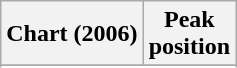<table class="wikitable plainrowheaders sortable" style="text-align:center">
<tr>
<th scope="col">Chart (2006)</th>
<th scope="col">Peak<br>position</th>
</tr>
<tr>
</tr>
<tr>
</tr>
<tr>
</tr>
<tr>
</tr>
<tr>
</tr>
<tr>
</tr>
<tr>
</tr>
</table>
